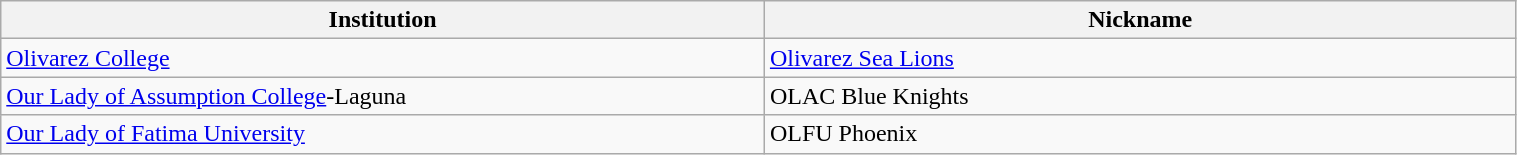<table class="wikitable" style="width: 80%">
<tr>
<th width=7%>Institution</th>
<th width=7%>Nickname</th>
</tr>
<tr>
<td><a href='#'>Olivarez College</a></td>
<td><a href='#'>Olivarez Sea Lions</a></td>
</tr>
<tr>
<td><a href='#'>Our Lady of Assumption College</a>-Laguna</td>
<td>OLAC Blue Knights</td>
</tr>
<tr>
<td><a href='#'>Our Lady of Fatima University</a></td>
<td>OLFU Phoenix</td>
</tr>
</table>
